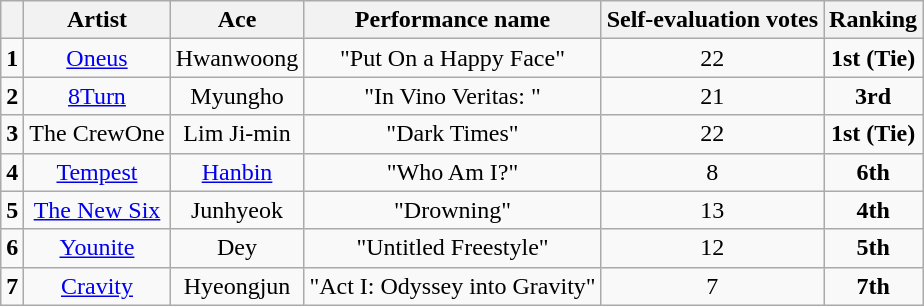<table class="wikitable sortable" style="text-align:center">
<tr>
<th></th>
<th>Artist</th>
<th>Ace</th>
<th>Performance name</th>
<th>Self-evaluation votes</th>
<th>Ranking</th>
</tr>
<tr>
<td><strong>1</strong></td>
<td><a href='#'>Oneus</a></td>
<td>Hwanwoong</td>
<td>"Put On a Happy Face"</td>
<td>22</td>
<td><strong>1st (Tie)</strong></td>
</tr>
<tr>
<td><strong>2</strong></td>
<td><a href='#'>8Turn</a></td>
<td>Myungho</td>
<td>"In Vino Veritas: "</td>
<td>21</td>
<td><strong>3rd</strong></td>
</tr>
<tr>
<td><strong>3</strong></td>
<td>The CrewOne</td>
<td>Lim Ji-min</td>
<td>"Dark Times"</td>
<td>22</td>
<td><strong>1st (Tie)</strong></td>
</tr>
<tr>
<td><strong>4</strong></td>
<td><a href='#'>Tempest</a></td>
<td><a href='#'>Hanbin</a></td>
<td>"Who Am I?"</td>
<td>8</td>
<td><strong>6th</strong></td>
</tr>
<tr>
<td><strong>5</strong></td>
<td><a href='#'>The New Six</a></td>
<td>Junhyeok</td>
<td>"Drowning"</td>
<td>13</td>
<td><strong>4th</strong></td>
</tr>
<tr>
<td><strong>6</strong></td>
<td><a href='#'>Younite</a></td>
<td>Dey</td>
<td>"Untitled Freestyle"</td>
<td>12</td>
<td><strong>5th</strong></td>
</tr>
<tr>
<td><strong>7</strong></td>
<td><a href='#'>Cravity</a></td>
<td>Hyeongjun</td>
<td>"Act I: Odyssey into Gravity"</td>
<td>7</td>
<td><strong>7th</strong></td>
</tr>
</table>
